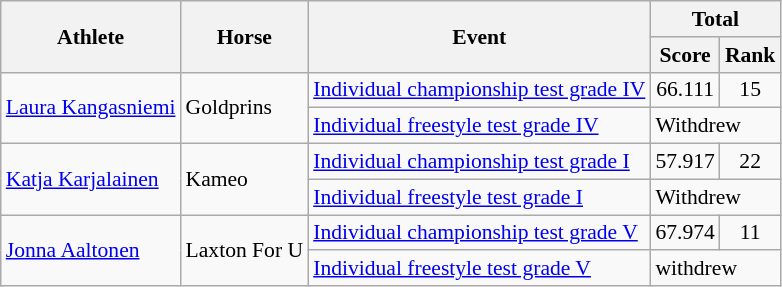<table class=wikitable style="font-size:90%">
<tr>
<th rowspan="2">Athlete</th>
<th rowspan="2">Horse</th>
<th rowspan="2">Event</th>
<th colspan="2">Total</th>
</tr>
<tr>
<th>Score</th>
<th>Rank</th>
</tr>
<tr>
<td rowspan="2"><a href='#'>Laura Kangasniemi</a></td>
<td rowspan="2">Goldprins</td>
<td><a href='#'>Individual championship test grade IV</a></td>
<td align=center>66.111</td>
<td align=center>15</td>
</tr>
<tr>
<td><a href='#'>Individual freestyle test grade IV</a></td>
<td colspan=2>Withdrew</td>
</tr>
<tr>
<td rowspan="2"><a href='#'>Katja Karjalainen</a></td>
<td rowspan="2">Kameo</td>
<td><a href='#'>Individual championship test grade I</a></td>
<td align=center>57.917</td>
<td align=center>22</td>
</tr>
<tr>
<td><a href='#'>Individual freestyle test grade I</a></td>
<td colspan=2>Withdrew</td>
</tr>
<tr>
<td rowspan="2"><a href='#'>Jonna Aaltonen</a></td>
<td rowspan="2">Laxton For U</td>
<td><a href='#'>Individual championship test grade V</a></td>
<td align=center>67.974</td>
<td align=center>11</td>
</tr>
<tr>
<td><a href='#'>Individual freestyle test grade V</a></td>
<td colspan=2>withdrew</td>
</tr>
</table>
